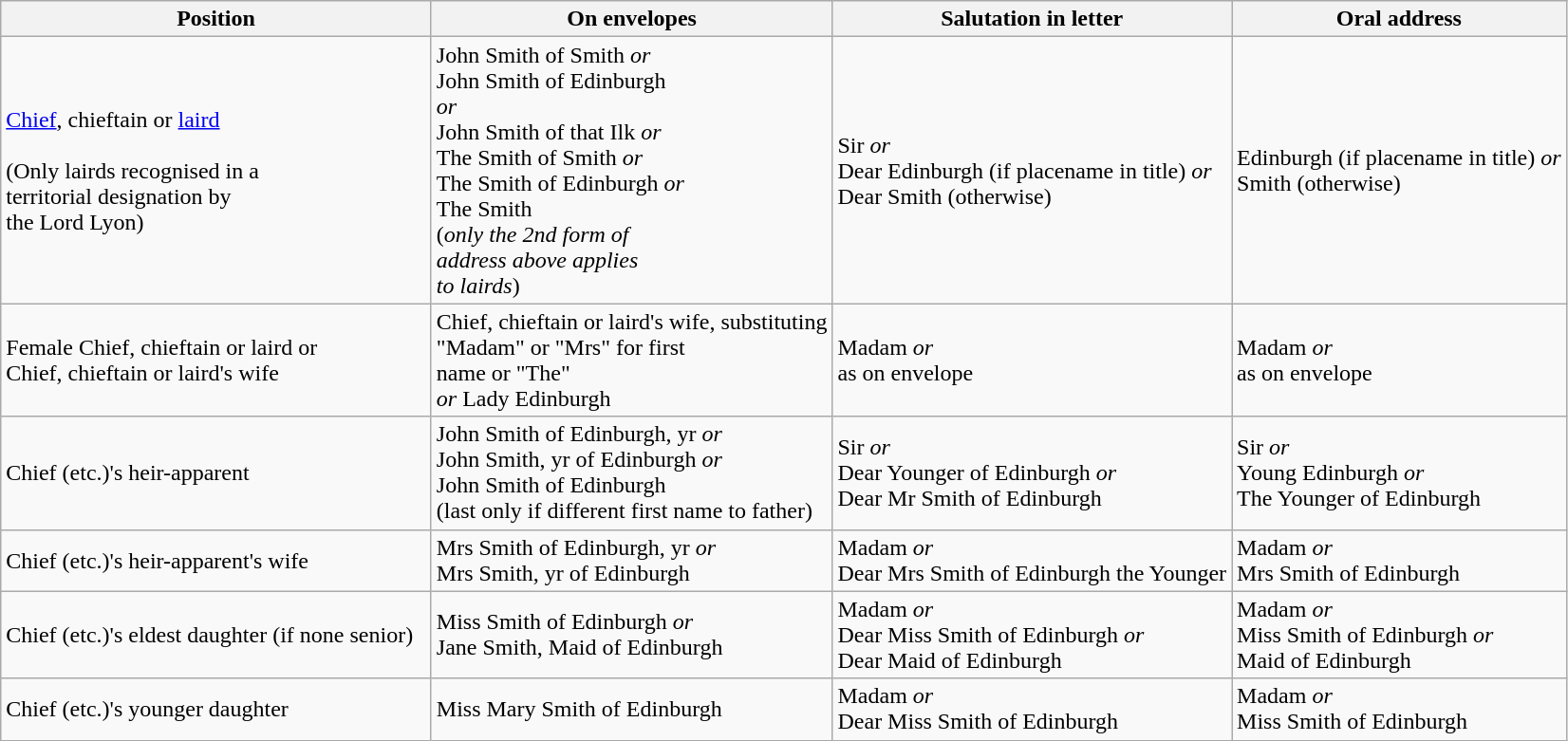<table class="wikitable">
<tr>
<th width=27.5%>Position</th>
<th>On envelopes</th>
<th>Salutation in letter</th>
<th>Oral address</th>
</tr>
<tr>
<td><a href='#'>Chief</a>, chieftain or <a href='#'>laird</a><br><br>(Only lairds recognised in a<br>territorial designation by<br>the Lord Lyon)</td>
<td>John Smith of Smith <em>or</em><br>John Smith of Edinburgh<br><em>or</em><br>John Smith of that Ilk <em>or</em><br>The Smith of Smith <em>or</em><br>The Smith of Edinburgh <em>or</em><br>The Smith<br>(<em>only the 2nd form of<br>address above applies<br>to lairds</em>)</td>
<td>Sir <em>or</em><br>Dear Edinburgh (if placename in title) <em>or</em><br>Dear Smith (otherwise)</td>
<td>Edinburgh (if placename in title) <em>or</em><br>Smith (otherwise)</td>
</tr>
<tr>
<td>Female Chief, chieftain or laird or<br>Chief, chieftain or laird's wife</td>
<td>Chief, chieftain or laird's wife, substituting<br>"Madam" or "Mrs" for first<br>name or "The"<br><em>or</em>  Lady Edinburgh</td>
<td>Madam <em>or</em><br>as on envelope</td>
<td>Madam <em>or</em><br>as on envelope</td>
</tr>
<tr>
<td>Chief (etc.)'s heir-apparent</td>
<td>John Smith of Edinburgh, yr <em>or</em><br>John Smith, yr of Edinburgh <em>or</em><br>John Smith of Edinburgh<br>(last only if different first name to father)</td>
<td>Sir <em>or</em><br>Dear Younger of Edinburgh <em>or</em><br>Dear Mr Smith of Edinburgh</td>
<td>Sir <em>or</em><br>Young Edinburgh <em>or</em><br>The Younger of Edinburgh</td>
</tr>
<tr>
<td>Chief (etc.)'s heir-apparent's wife</td>
<td>Mrs Smith of Edinburgh, yr <em>or</em><br>Mrs Smith, yr of Edinburgh</td>
<td>Madam <em>or</em><br>Dear Mrs Smith of Edinburgh the Younger</td>
<td>Madam <em>or</em><br>Mrs Smith of Edinburgh</td>
</tr>
<tr>
<td>Chief (etc.)'s eldest daughter (if none senior)</td>
<td>Miss Smith of Edinburgh <em>or</em><br>Jane Smith, Maid of Edinburgh</td>
<td>Madam <em>or</em><br>Dear Miss Smith of Edinburgh <em>or</em><br>Dear Maid of Edinburgh</td>
<td>Madam <em>or</em><br>Miss Smith of Edinburgh <em>or</em><br>Maid of Edinburgh</td>
</tr>
<tr>
<td>Chief (etc.)'s younger daughter</td>
<td>Miss Mary Smith of Edinburgh</td>
<td>Madam <em>or</em><br>Dear Miss Smith of Edinburgh</td>
<td>Madam <em>or</em><br>Miss Smith of Edinburgh</td>
</tr>
</table>
